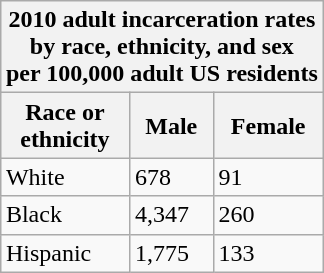<table class="wikitable sortable sort-under" style="margin-left:5px; float:right;">
<tr>
<th colspan="4">2010 adult incarceration rates<br>by race, ethnicity, and sex<br>per 100,000 adult US residents</th>
</tr>
<tr>
<th>Race or<br>ethnicity</th>
<th>Male</th>
<th>Female</th>
</tr>
<tr>
<td>White</td>
<td>678</td>
<td>91</td>
</tr>
<tr>
<td>Black</td>
<td>4,347</td>
<td>260</td>
</tr>
<tr>
<td>Hispanic</td>
<td>1,775</td>
<td>133</td>
</tr>
</table>
